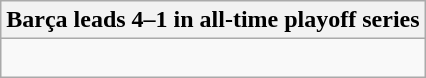<table class="wikitable collapsible collapsed">
<tr>
<th>Barça leads 4–1 in all-time playoff series</th>
</tr>
<tr>
<td><br>



</td>
</tr>
</table>
